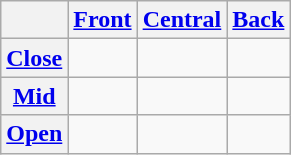<table class="wikitable" style="text-align:center;">
<tr>
<th></th>
<th><a href='#'>Front</a></th>
<th><a href='#'>Central</a></th>
<th><a href='#'>Back</a></th>
</tr>
<tr>
<th><a href='#'>Close</a></th>
<td></td>
<td></td>
<td></td>
</tr>
<tr>
<th><a href='#'>Mid</a></th>
<td></td>
<td></td>
<td></td>
</tr>
<tr>
<th><a href='#'>Open</a></th>
<td></td>
<td></td>
<td></td>
</tr>
</table>
